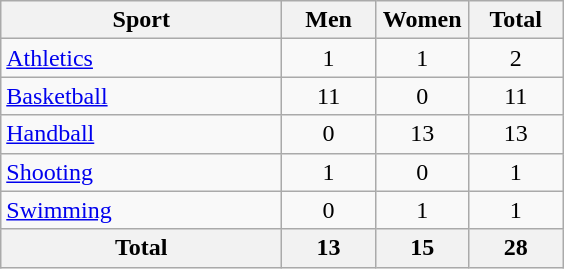<table class="wikitable sortable" style="text-align:center;">
<tr>
<th width=180>Sport</th>
<th width=55>Men</th>
<th width=55>Women</th>
<th width=55>Total</th>
</tr>
<tr>
<td align=left><a href='#'>Athletics</a></td>
<td>1</td>
<td>1</td>
<td>2</td>
</tr>
<tr>
<td align=left><a href='#'>Basketball</a></td>
<td>11</td>
<td>0</td>
<td>11</td>
</tr>
<tr>
<td align=left><a href='#'>Handball</a></td>
<td>0</td>
<td>13</td>
<td>13</td>
</tr>
<tr>
<td align=left><a href='#'>Shooting</a></td>
<td>1</td>
<td>0</td>
<td>1</td>
</tr>
<tr>
<td align=left><a href='#'>Swimming</a></td>
<td>0</td>
<td>1</td>
<td>1</td>
</tr>
<tr>
<th>Total</th>
<th>13</th>
<th>15</th>
<th>28</th>
</tr>
</table>
